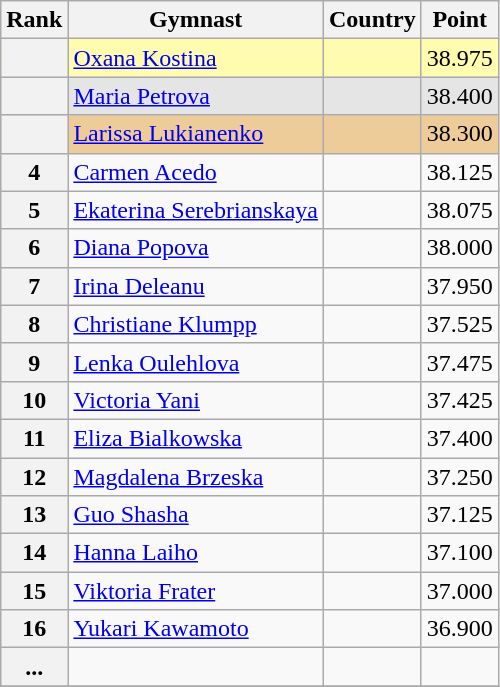<table class="wikitable sortable">
<tr>
<th>Rank</th>
<th>Gymnast</th>
<th>Country</th>
<th>Point</th>
</tr>
<tr bgcolor=fffcaf>
<th></th>
<td><a href='#'>Oxana Kostina</a></td>
<td></td>
<td>38.975</td>
</tr>
<tr bgcolor=e5e5e5>
<th></th>
<td><a href='#'>Maria Petrova</a></td>
<td></td>
<td>38.400</td>
</tr>
<tr bgcolor=eecc99>
<th></th>
<td><a href='#'>Larissa Lukianenko</a></td>
<td></td>
<td>38.300</td>
</tr>
<tr>
<th>4</th>
<td><a href='#'>Carmen Acedo</a></td>
<td></td>
<td>38.125</td>
</tr>
<tr>
<th>5</th>
<td><a href='#'>Ekaterina Serebrianskaya</a></td>
<td></td>
<td>38.075</td>
</tr>
<tr>
<th>6</th>
<td><a href='#'>Diana Popova</a></td>
<td></td>
<td>38.000</td>
</tr>
<tr>
<th>7</th>
<td><a href='#'>Irina Deleanu</a></td>
<td></td>
<td>37.950</td>
</tr>
<tr>
<th>8</th>
<td><a href='#'>Christiane Klumpp</a></td>
<td></td>
<td>37.525</td>
</tr>
<tr>
<th>9</th>
<td><a href='#'>Lenka Oulehlova</a></td>
<td></td>
<td>37.475</td>
</tr>
<tr>
<th>10</th>
<td><a href='#'>Victoria Yani</a></td>
<td></td>
<td>37.425</td>
</tr>
<tr>
<th>11</th>
<td><a href='#'>Eliza Bialkowska</a></td>
<td></td>
<td>37.400</td>
</tr>
<tr>
<th>12</th>
<td><a href='#'>Magdalena Brzeska</a></td>
<td></td>
<td>37.250</td>
</tr>
<tr>
<th>13</th>
<td><a href='#'>Guo Shasha</a></td>
<td></td>
<td>37.125</td>
</tr>
<tr>
<th>14</th>
<td><a href='#'>Hanna Laiho</a></td>
<td></td>
<td>37.100</td>
</tr>
<tr>
<th>15</th>
<td><a href='#'>Viktoria Frater</a></td>
<td></td>
<td>37.000</td>
</tr>
<tr>
<th>16</th>
<td><a href='#'>Yukari Kawamoto</a></td>
<td></td>
<td>36.900</td>
</tr>
<tr>
<th>...</th>
<td></td>
<td></td>
<td></td>
</tr>
<tr>
</tr>
</table>
